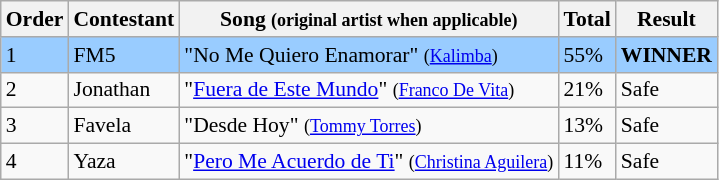<table class="wikitable" style="font-size:90%;">
<tr>
<th>Order</th>
<th>Contestant</th>
<th>Song <small>(original artist when applicable)</small></th>
<th>Total</th>
<th>Result</th>
</tr>
<tr style="background:#9cf;">
<td>1</td>
<td>FM5</td>
<td>"No Me Quiero Enamorar" <small>(<a href='#'>Kalimba</a>)</small></td>
<td>55%</td>
<td><strong>WINNER</strong></td>
</tr>
<tr>
<td>2</td>
<td>Jonathan</td>
<td>"<a href='#'>Fuera de Este Mundo</a>" <small>(<a href='#'>Franco De Vita</a>)</small></td>
<td>21%</td>
<td>Safe</td>
</tr>
<tr>
<td>3</td>
<td>Favela</td>
<td>"Desde Hoy" <small>(<a href='#'>Tommy Torres</a>)</small></td>
<td>13%</td>
<td>Safe</td>
</tr>
<tr>
<td>4</td>
<td>Yaza</td>
<td>"<a href='#'>Pero Me Acuerdo de Ti</a>" <small>(<a href='#'>Christina Aguilera</a>)</small></td>
<td>11%</td>
<td>Safe</td>
</tr>
</table>
